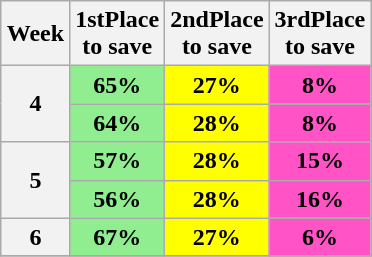<table class="wikitable" style="margin:1em auto; text-align:center">
<tr>
<th>Week</th>
<th>1stPlace<br>to save</th>
<th>2ndPlace<br>to save</th>
<th>3rdPlace<br>to save</th>
</tr>
<tr>
<th rowspan="2">4</th>
<td style="background:lightgreen"><strong>65%</strong></td>
<td style="background:yellow"><strong>27%</strong></td>
<td style="background:#ff53c6"><strong>8%</strong></td>
</tr>
<tr>
<td style="background:lightgreen"><strong>64%</strong></td>
<td style="background:yellow"><strong>28%</strong></td>
<td style="background:#ff53c6"><strong>8%</strong></td>
</tr>
<tr>
<th rowspan="2">5</th>
<td style="background:lightgreen"><strong>57%</strong></td>
<td style="background:yellow"><strong>28%</strong></td>
<td style="background:#ff53c6"><strong>15%</strong></td>
</tr>
<tr>
<td style="background:lightgreen"><strong>56%</strong></td>
<td style="background:yellow"><strong>28%</strong></td>
<td style="background:#ff53c6"><strong>16%</strong></td>
</tr>
<tr>
<th rowspan="1">6</th>
<td style="background:lightgreen"><strong>67%</strong></td>
<td style="background:yellow"><strong>27%</strong></td>
<td style="background:#ff53c6"><strong>6%</strong></td>
</tr>
<tr>
</tr>
</table>
